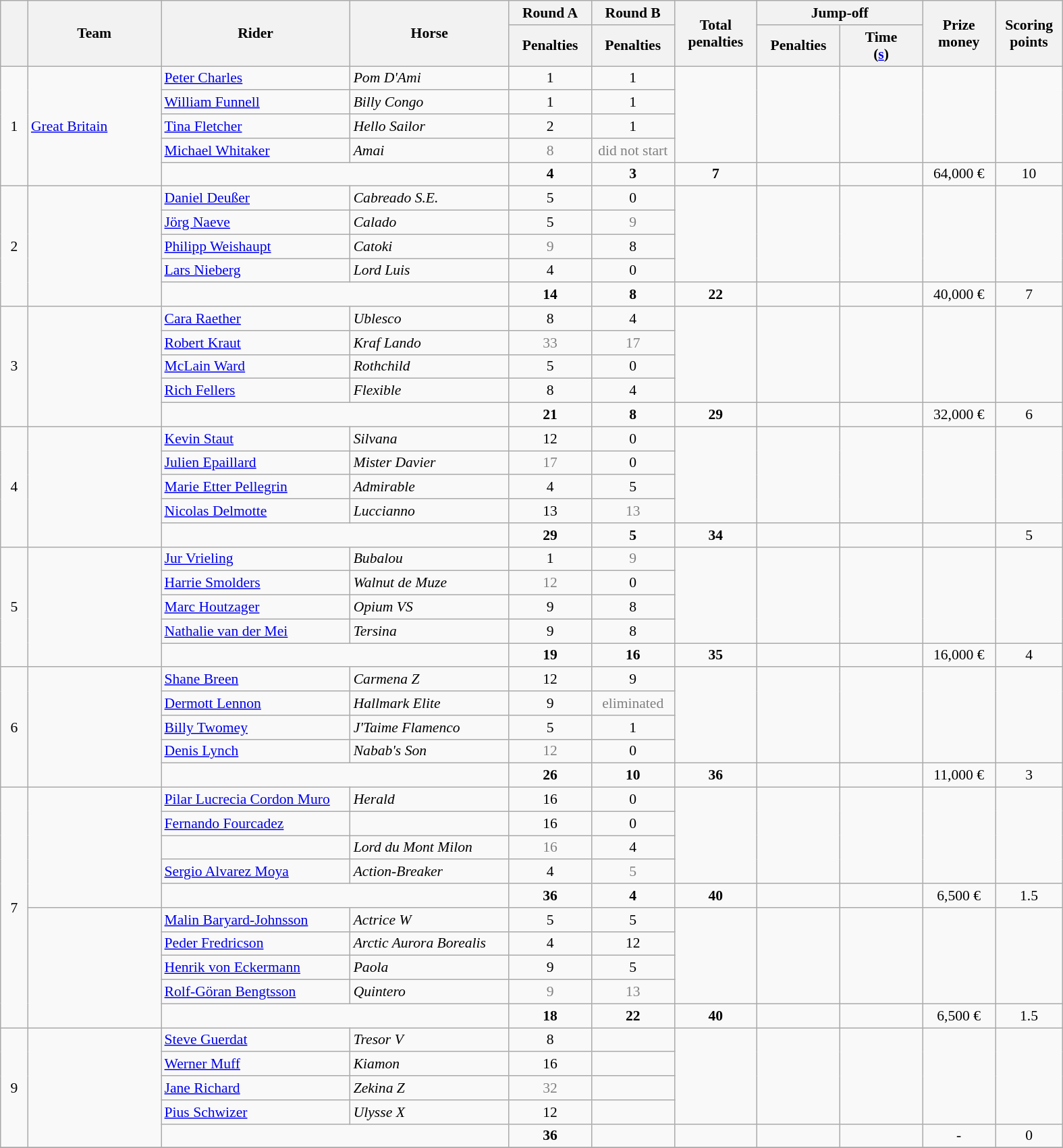<table class="wikitable" style="font-size: 90%">
<tr>
<th rowspan=2 width=20></th>
<th rowspan=2 width=125>Team</th>
<th rowspan=2 width=180>Rider</th>
<th rowspan=2 width=150>Horse</th>
<th>Round A</th>
<th>Round B</th>
<th rowspan=2 width=75>Total penalties</th>
<th colspan=2>Jump-off</th>
<th rowspan=2 width=65>Prize<br>money</th>
<th rowspan=2 width=60>Scoring<br>points</th>
</tr>
<tr>
<th width=75>Penalties</th>
<th width=75>Penalties</th>
<th width=75>Penalties</th>
<th width=75>Time<br>(<a href='#'>s</a>)</th>
</tr>
<tr>
<td rowspan=5 align=center>1</td>
<td rowspan=5> <a href='#'>Great Britain</a></td>
<td><a href='#'>Peter Charles</a></td>
<td><em>Pom D'Ami</em></td>
<td align=center>1</td>
<td align=center>1</td>
<td rowspan=4></td>
<td rowspan=4></td>
<td rowspan=4></td>
<td rowspan=4></td>
<td rowspan=4></td>
</tr>
<tr>
<td><a href='#'>William Funnell</a></td>
<td><em>Billy Congo</em></td>
<td align=center>1</td>
<td align=center>1</td>
</tr>
<tr>
<td><a href='#'>Tina Fletcher</a></td>
<td><em>Hello Sailor</em></td>
<td align=center>2</td>
<td align=center>1</td>
</tr>
<tr>
<td><a href='#'>Michael Whitaker</a></td>
<td><em>Amai</em></td>
<td align=center style=color:gray>8</td>
<td align=center style=color:gray>did not start</td>
</tr>
<tr>
<td colspan=2></td>
<td align=center><strong>4</strong></td>
<td align=center><strong>3</strong></td>
<td align=center><strong>7</strong></td>
<td></td>
<td></td>
<td align=center>64,000 €</td>
<td align=center>10</td>
</tr>
<tr>
<td rowspan=5 align=center>2</td>
<td rowspan=5></td>
<td><a href='#'>Daniel Deußer</a></td>
<td><em>Cabreado S.E.</em></td>
<td align=center>5</td>
<td align=center>0</td>
<td rowspan=4></td>
<td rowspan=4></td>
<td rowspan=4></td>
<td rowspan=4></td>
<td rowspan=4></td>
</tr>
<tr>
<td><a href='#'>Jörg Naeve</a></td>
<td><em>Calado</em></td>
<td align=center>5</td>
<td align=center style=color:gray>9</td>
</tr>
<tr>
<td><a href='#'>Philipp Weishaupt</a></td>
<td><em>Catoki</em></td>
<td align=center style=color:gray>9</td>
<td align=center>8</td>
</tr>
<tr>
<td><a href='#'>Lars Nieberg</a></td>
<td><em>Lord Luis</em></td>
<td align=center>4</td>
<td align=center>0</td>
</tr>
<tr>
<td colspan=2></td>
<td align=center><strong>14</strong></td>
<td align=center><strong>8</strong></td>
<td align=center><strong>22</strong></td>
<td></td>
<td></td>
<td align=center>40,000 €</td>
<td align=center>7</td>
</tr>
<tr>
<td rowspan=5 align=center>3</td>
<td rowspan=5></td>
<td><a href='#'>Cara Raether</a></td>
<td><em>Ublesco</em></td>
<td align=center>8</td>
<td align=center>4</td>
<td rowspan=4></td>
<td rowspan=4></td>
<td rowspan=4></td>
<td rowspan=4></td>
<td rowspan=4></td>
</tr>
<tr>
<td><a href='#'>Robert Kraut</a></td>
<td><em>Kraf Lando</em></td>
<td align=center style=color:gray>33</td>
<td align=center style=color:gray>17</td>
</tr>
<tr>
<td><a href='#'>McLain Ward</a></td>
<td><em>Rothchild</em></td>
<td align=center>5</td>
<td align=center>0</td>
</tr>
<tr>
<td><a href='#'>Rich Fellers</a></td>
<td><em>Flexible</em></td>
<td align=center>8</td>
<td align=center>4</td>
</tr>
<tr>
<td colspan=2></td>
<td align=center><strong>21</strong></td>
<td align=center><strong>8</strong></td>
<td align=center><strong>29</strong></td>
<td></td>
<td></td>
<td align=center>32,000 €</td>
<td align=center>6</td>
</tr>
<tr>
<td rowspan=5 align=center>4</td>
<td rowspan=5></td>
<td><a href='#'>Kevin Staut</a></td>
<td><em>Silvana</em></td>
<td align=center>12</td>
<td align=center>0</td>
<td rowspan=4></td>
<td rowspan=4></td>
<td rowspan=4></td>
<td rowspan=4></td>
<td rowspan=4></td>
</tr>
<tr>
<td><a href='#'>Julien Epaillard</a></td>
<td><em>Mister Davier</em></td>
<td align=center style=color:gray>17</td>
<td align=center>0</td>
</tr>
<tr>
<td><a href='#'>Marie Etter Pellegrin</a></td>
<td><em>Admirable</em></td>
<td align=center>4</td>
<td align=center>5</td>
</tr>
<tr>
<td><a href='#'>Nicolas Delmotte</a></td>
<td><em>Luccianno</em></td>
<td align=center>13</td>
<td align=center style=color:gray>13</td>
</tr>
<tr>
<td colspan=2></td>
<td align=center><strong>29</strong></td>
<td align=center><strong>5</strong></td>
<td align=center><strong>34</strong></td>
<td></td>
<td></td>
<td align=center></td>
<td align=center>5</td>
</tr>
<tr>
<td rowspan=5 align=center>5</td>
<td rowspan=5></td>
<td><a href='#'>Jur Vrieling</a></td>
<td><em>Bubalou</em></td>
<td align=center>1</td>
<td align=center style=color:gray>9</td>
<td rowspan=4></td>
<td rowspan=4></td>
<td rowspan=4></td>
<td rowspan=4></td>
<td rowspan=4></td>
</tr>
<tr>
<td><a href='#'>Harrie Smolders</a></td>
<td><em>Walnut de Muze</em></td>
<td align=center style=color:gray>12</td>
<td align=center>0</td>
</tr>
<tr>
<td><a href='#'>Marc Houtzager</a></td>
<td><em>Opium VS</em></td>
<td align=center>9</td>
<td align=center>8</td>
</tr>
<tr>
<td><a href='#'>Nathalie van der Mei</a></td>
<td><em>Tersina</em></td>
<td align=center>9</td>
<td align=center>8</td>
</tr>
<tr>
<td colspan=2></td>
<td align=center><strong>19</strong></td>
<td align=center><strong>16</strong></td>
<td align=center><strong>35</strong></td>
<td></td>
<td></td>
<td align=center>16,000 €</td>
<td align=center>4</td>
</tr>
<tr>
<td rowspan=5 align=center>6</td>
<td rowspan=5></td>
<td><a href='#'>Shane Breen</a></td>
<td><em>Carmena Z</em></td>
<td align=center>12</td>
<td align=center>9</td>
<td rowspan=4></td>
<td rowspan=4></td>
<td rowspan=4></td>
<td rowspan=4></td>
<td rowspan=4></td>
</tr>
<tr>
<td><a href='#'>Dermott Lennon</a></td>
<td><em>Hallmark Elite</em></td>
<td align=center>9</td>
<td align=center style=color:gray>eliminated</td>
</tr>
<tr>
<td><a href='#'>Billy Twomey</a></td>
<td><em>J'Taime Flamenco</em></td>
<td align=center>5</td>
<td align=center>1</td>
</tr>
<tr>
<td><a href='#'>Denis Lynch</a></td>
<td><em>Nabab's Son</em></td>
<td align=center style=color:gray>12</td>
<td align=center>0</td>
</tr>
<tr>
<td colspan=2></td>
<td align=center><strong>26</strong></td>
<td align=center><strong>10</strong></td>
<td align=center><strong>36</strong></td>
<td></td>
<td></td>
<td align=center>11,000 €</td>
<td align=center>3</td>
</tr>
<tr>
<td rowspan=10 align=center>7</td>
<td rowspan=5></td>
<td><a href='#'>Pilar Lucrecia Cordon Muro</a></td>
<td><em>Herald</em></td>
<td align=center>16</td>
<td align=center>0</td>
<td rowspan=4></td>
<td rowspan=4></td>
<td rowspan=4></td>
<td rowspan=4></td>
<td rowspan=4></td>
</tr>
<tr>
<td><a href='#'>Fernando Fourcadez</a></td>
<td></td>
<td align=center>16</td>
<td align=center>0</td>
</tr>
<tr>
<td></td>
<td><em>Lord du Mont Milon</em></td>
<td align=center style=color:gray>16</td>
<td align=center>4</td>
</tr>
<tr>
<td><a href='#'>Sergio Alvarez Moya</a></td>
<td><em>Action-Breaker</em></td>
<td align=center>4</td>
<td align=center style=color:gray>5</td>
</tr>
<tr>
<td colspan=2></td>
<td align=center><strong>36</strong></td>
<td align=center><strong>4</strong></td>
<td align=center><strong>40</strong></td>
<td></td>
<td></td>
<td align=center>6,500 €</td>
<td align=center>1.5</td>
</tr>
<tr>
<td rowspan=5></td>
<td><a href='#'>Malin Baryard-Johnsson</a></td>
<td><em>Actrice W</em></td>
<td align=center>5</td>
<td align=center>5</td>
<td rowspan=4></td>
<td rowspan=4></td>
<td rowspan=4></td>
<td rowspan=4></td>
<td rowspan=4></td>
</tr>
<tr>
<td><a href='#'>Peder Fredricson</a></td>
<td><em>Arctic Aurora Borealis</em></td>
<td align=center>4</td>
<td align=center>12</td>
</tr>
<tr>
<td><a href='#'>Henrik von Eckermann</a></td>
<td><em>Paola</em></td>
<td align=center>9</td>
<td align=center>5</td>
</tr>
<tr>
<td><a href='#'>Rolf-Göran Bengtsson</a></td>
<td><em>Quintero</em></td>
<td align=center style=color:gray>9</td>
<td align=center style=color:gray>13</td>
</tr>
<tr>
<td colspan=2></td>
<td align=center><strong>18</strong></td>
<td align=center><strong>22</strong></td>
<td align=center><strong>40</strong></td>
<td></td>
<td></td>
<td align=center>6,500 €</td>
<td align=center>1.5</td>
</tr>
<tr>
<td rowspan=5 align=center>9</td>
<td rowspan=5></td>
<td><a href='#'>Steve Guerdat</a></td>
<td><em>Tresor V</em></td>
<td align=center>8</td>
<td align=center></td>
<td rowspan=4></td>
<td rowspan=4></td>
<td rowspan=4></td>
<td rowspan=4></td>
<td rowspan=4></td>
</tr>
<tr>
<td><a href='#'>Werner Muff</a></td>
<td><em>Kiamon</em></td>
<td align=center>16</td>
<td align=center></td>
</tr>
<tr>
<td><a href='#'>Jane Richard</a></td>
<td><em>Zekina Z</em></td>
<td align=center style=color:gray>32</td>
<td align=center></td>
</tr>
<tr>
<td><a href='#'>Pius Schwizer</a></td>
<td><em>Ulysse X</em></td>
<td align=center>12</td>
<td align=center></td>
</tr>
<tr>
<td colspan=2></td>
<td align=center><strong>36</strong></td>
<td align=center></td>
<td align=center></td>
<td></td>
<td></td>
<td align=center>-</td>
<td align=center>0</td>
</tr>
<tr>
</tr>
</table>
